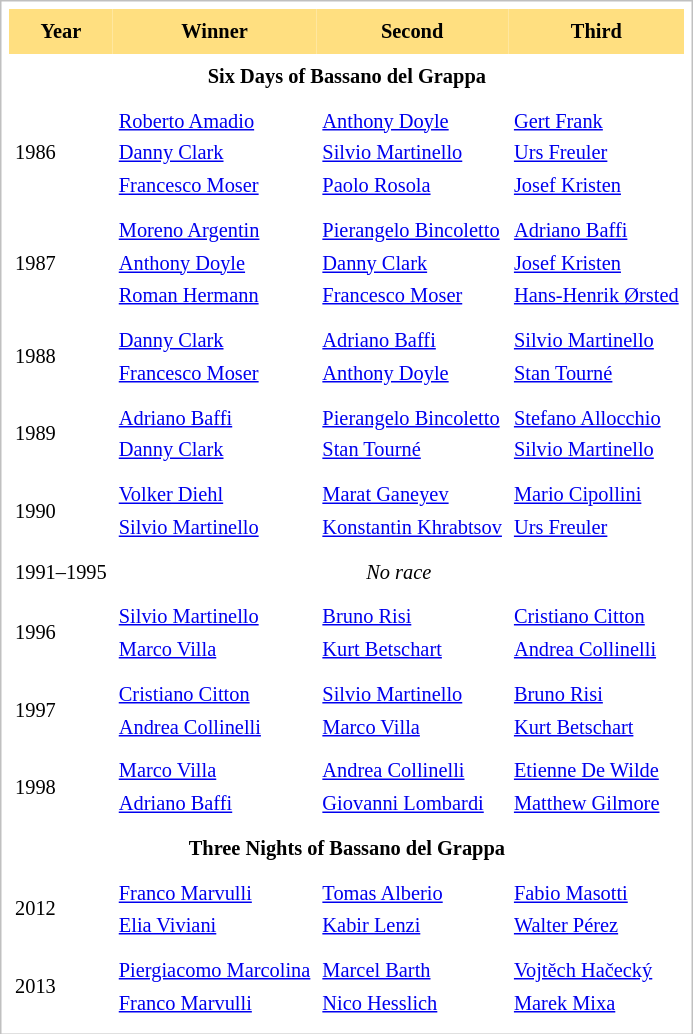<table cellpadding="4" cellspacing="0"  style="border: 1px solid silver; color: black; margin: 0 0 0.5em 0; background-color: white; padding: 5px; text-align: left; font-size:85%; vertical-align: top; line-height:1.6em;">
<tr>
<th scope=col; align="center" bgcolor="FFDF80">Year</th>
<th scope=col; align="center" bgcolor="FFDF80">Winner</th>
<th scope=col; align="center" bgcolor="FFDF80">Second</th>
<th scope=col; align="center" bgcolor="FFDF80">Third</th>
</tr>
<tr>
<th colspan=4 align="center">Six Days of Bassano del Grappa</th>
</tr>
<tr>
<td>1986</td>
<td> <a href='#'>Roberto Amadio</a><br> <a href='#'>Danny Clark</a><br> <a href='#'>Francesco Moser</a></td>
<td> <a href='#'>Anthony Doyle</a><br> <a href='#'>Silvio Martinello</a><br> <a href='#'>Paolo Rosola</a></td>
<td> <a href='#'>Gert Frank</a><br> <a href='#'>Urs Freuler</a><br> <a href='#'>Josef Kristen</a></td>
</tr>
<tr>
<td>1987</td>
<td> <a href='#'>Moreno Argentin</a><br> <a href='#'>Anthony Doyle</a><br> <a href='#'>Roman Hermann</a></td>
<td> <a href='#'>Pierangelo Bincoletto</a><br> <a href='#'>Danny Clark</a><br> <a href='#'>Francesco Moser</a></td>
<td> <a href='#'>Adriano Baffi</a><br> <a href='#'>Josef Kristen</a><br> <a href='#'>Hans-Henrik Ørsted</a></td>
</tr>
<tr>
<td>1988</td>
<td> <a href='#'>Danny Clark</a><br> <a href='#'>Francesco Moser</a></td>
<td> <a href='#'>Adriano Baffi</a><br> <a href='#'>Anthony Doyle</a></td>
<td> <a href='#'>Silvio Martinello</a><br> <a href='#'>Stan Tourné</a></td>
</tr>
<tr>
<td>1989</td>
<td> <a href='#'>Adriano Baffi</a><br> <a href='#'>Danny Clark</a></td>
<td> <a href='#'>Pierangelo Bincoletto</a><br> <a href='#'>Stan Tourné</a></td>
<td> <a href='#'>Stefano Allocchio</a><br> <a href='#'>Silvio Martinello</a></td>
</tr>
<tr>
<td>1990</td>
<td> <a href='#'>Volker Diehl</a><br> <a href='#'>Silvio Martinello</a></td>
<td> <a href='#'>Marat Ganeyev</a><br> <a href='#'>Konstantin Khrabtsov</a></td>
<td> <a href='#'>Mario Cipollini</a><br> <a href='#'>Urs Freuler</a></td>
</tr>
<tr>
<td>1991–1995</td>
<td colspan=3; align=center><em>No race</em></td>
</tr>
<tr>
<td>1996</td>
<td> <a href='#'>Silvio Martinello</a><br> <a href='#'>Marco Villa</a></td>
<td> <a href='#'>Bruno Risi</a><br> <a href='#'>Kurt Betschart</a></td>
<td> <a href='#'>Cristiano Citton</a><br> <a href='#'>Andrea Collinelli</a></td>
</tr>
<tr>
<td>1997</td>
<td> <a href='#'>Cristiano Citton</a><br> <a href='#'>Andrea Collinelli</a></td>
<td> <a href='#'>Silvio Martinello</a><br> <a href='#'>Marco Villa</a></td>
<td> <a href='#'>Bruno Risi</a><br> <a href='#'>Kurt Betschart</a></td>
</tr>
<tr>
<td>1998</td>
<td> <a href='#'>Marco Villa</a><br> <a href='#'>Adriano Baffi</a></td>
<td> <a href='#'>Andrea Collinelli</a><br> <a href='#'>Giovanni Lombardi</a></td>
<td> <a href='#'>Etienne De Wilde</a><br> <a href='#'>Matthew Gilmore</a></td>
</tr>
<tr>
<th colspan=4 align="center">Three Nights of Bassano del Grappa</th>
</tr>
<tr>
<td>2012</td>
<td> <a href='#'>Franco Marvulli</a><br> <a href='#'>Elia Viviani</a></td>
<td> <a href='#'>Tomas Alberio</a><br> <a href='#'>Kabir Lenzi</a></td>
<td> <a href='#'>Fabio Masotti</a><br> <a href='#'>Walter Pérez</a></td>
</tr>
<tr>
<td>2013</td>
<td> <a href='#'>Piergiacomo Marcolina</a><br> <a href='#'>Franco Marvulli</a></td>
<td> <a href='#'>Marcel Barth</a><br>  <a href='#'>Nico Hesslich</a></td>
<td> <a href='#'>Vojtěch Hačecký</a><br> <a href='#'>Marek Mixa</a></td>
</tr>
</table>
